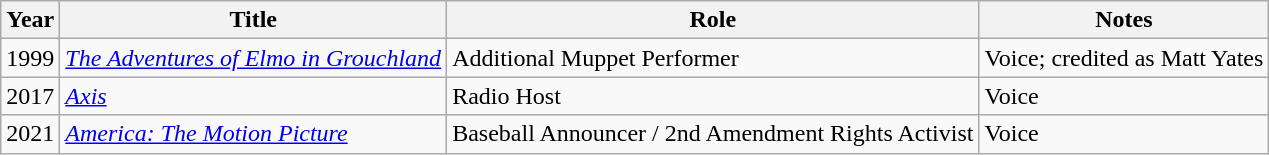<table class="wikitable sortable">
<tr>
<th>Year</th>
<th>Title</th>
<th>Role</th>
<th class="unsortable">Notes</th>
</tr>
<tr>
<td>1999</td>
<td><em><a href='#'>The Adventures of Elmo in Grouchland</a></em></td>
<td>Additional Muppet Performer</td>
<td>Voice; credited as Matt Yates</td>
</tr>
<tr>
<td>2017</td>
<td><em><a href='#'>Axis</a></em></td>
<td>Radio Host</td>
<td>Voice</td>
</tr>
<tr>
<td>2021</td>
<td><em><a href='#'>America: The Motion Picture</a></em></td>
<td>Baseball Announcer / 2nd Amendment Rights Activist</td>
<td>Voice</td>
</tr>
</table>
